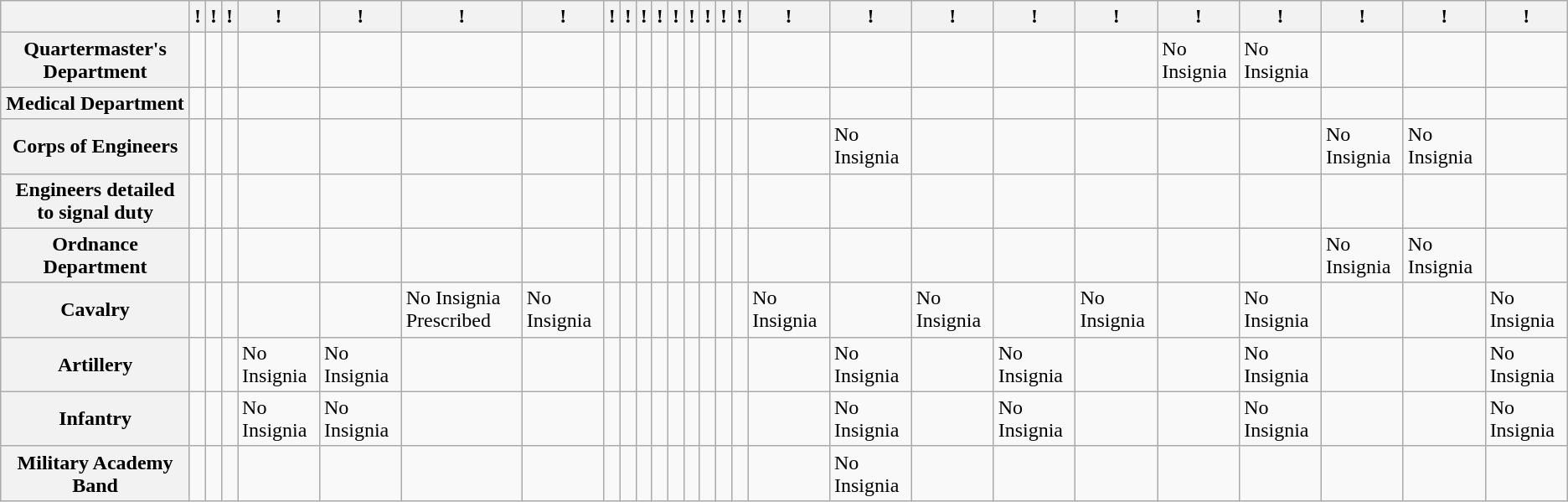<table class="wikitable">
<tr>
<th></th>
<th>!<small></small></th>
<th>!<small></small></th>
<th>!<small></small></th>
<th>!<small></small></th>
<th>!<small></small></th>
<th>!<small></small></th>
<th>!<small></small></th>
<th>!<small></small></th>
<th>!<small></small></th>
<th>!<small></small></th>
<th>!<small></small></th>
<th>!<small></small></th>
<th>!<small></small></th>
<th>!<small></small></th>
<th>!<small></small></th>
<th>!<small></small></th>
<th>!<small></small></th>
<th>!<small></small></th>
<th>!<small></small></th>
<th>!<small></small></th>
<th>!<small></small></th>
<th>!<small></small></th>
<th>!<small></small></th>
<th>!<small></small></th>
<th>!<small></small></th>
<th>!<small></small></th>
</tr>
<tr>
<th>Quartermaster's Department</th>
<td></td>
<td></td>
<td></td>
<td></td>
<td></td>
<td></td>
<td></td>
<td></td>
<td></td>
<td></td>
<td></td>
<td></td>
<td></td>
<td></td>
<td></td>
<td></td>
<td></td>
<td></td>
<td></td>
<td></td>
<td></td>
<td>No Insignia</td>
<td>No Insignia</td>
<td></td>
<td></td>
<td></td>
</tr>
<tr>
<th>Medical Department</th>
<td></td>
<td></td>
<td></td>
<td></td>
<td></td>
<td></td>
<td></td>
<td></td>
<td></td>
<td></td>
<td></td>
<td></td>
<td></td>
<td></td>
<td></td>
<td></td>
<td></td>
<td></td>
<td></td>
<td></td>
<td></td>
<td></td>
<td></td>
<td></td>
<td></td>
<td></td>
</tr>
<tr>
<th>Corps of Engineers</th>
<td></td>
<td></td>
<td></td>
<td></td>
<td></td>
<td></td>
<td></td>
<td></td>
<td></td>
<td></td>
<td></td>
<td></td>
<td></td>
<td></td>
<td></td>
<td></td>
<td></td>
<td>No Insignia</td>
<td></td>
<td></td>
<td></td>
<td></td>
<td></td>
<td>No Insignia</td>
<td>No Insignia</td>
<td></td>
</tr>
<tr>
<th>Engineers detailed to signal duty</th>
<td></td>
<td></td>
<td></td>
<td></td>
<td></td>
<td></td>
<td></td>
<td></td>
<td></td>
<td></td>
<td></td>
<td></td>
<td></td>
<td></td>
<td></td>
<td></td>
<td></td>
<td></td>
<td></td>
<td></td>
<td></td>
<td></td>
<td></td>
<td></td>
<td></td>
<td></td>
</tr>
<tr>
<th>Ordnance Department</th>
<td></td>
<td></td>
<td></td>
<td></td>
<td></td>
<td></td>
<td></td>
<td></td>
<td></td>
<td></td>
<td></td>
<td></td>
<td></td>
<td></td>
<td></td>
<td></td>
<td></td>
<td></td>
<td></td>
<td></td>
<td></td>
<td></td>
<td></td>
<td>No Insignia</td>
<td>No Insignia</td>
<td></td>
</tr>
<tr>
<th>Cavalry</th>
<td></td>
<td></td>
<td></td>
<td></td>
<td></td>
<td>No Insignia Prescribed</td>
<td>No Insignia</td>
<td></td>
<td></td>
<td></td>
<td></td>
<td></td>
<td></td>
<td></td>
<td></td>
<td></td>
<td>No Insignia</td>
<td></td>
<td>No Insignia</td>
<td></td>
<td>No Insignia</td>
<td></td>
<td>No Insignia</td>
<td></td>
<td></td>
<td>No Insignia</td>
</tr>
<tr>
<th>Artillery</th>
<td></td>
<td></td>
<td></td>
<td>No Insignia</td>
<td>No Insignia</td>
<td></td>
<td></td>
<td></td>
<td></td>
<td></td>
<td></td>
<td></td>
<td></td>
<td></td>
<td></td>
<td></td>
<td></td>
<td>No Insignia</td>
<td></td>
<td>No Insignia</td>
<td></td>
<td></td>
<td>No Insignia</td>
<td></td>
<td></td>
<td>No Insignia</td>
</tr>
<tr>
<th>Infantry</th>
<td></td>
<td></td>
<td></td>
<td>No Insignia</td>
<td>No Insignia</td>
<td></td>
<td></td>
<td></td>
<td></td>
<td></td>
<td></td>
<td></td>
<td></td>
<td></td>
<td></td>
<td></td>
<td></td>
<td>No Insignia</td>
<td></td>
<td>No Insignia</td>
<td></td>
<td></td>
<td>No Insignia</td>
<td></td>
<td></td>
<td>No Insignia</td>
</tr>
<tr>
<th>Military Academy Band</th>
<td></td>
<td></td>
<td></td>
<td></td>
<td></td>
<td></td>
<td></td>
<td></td>
<td></td>
<td></td>
<td></td>
<td></td>
<td></td>
<td></td>
<td></td>
<td></td>
<td></td>
<td>No Insignia</td>
<td></td>
<td></td>
<td></td>
<td></td>
<td></td>
<td></td>
<td></td>
<td></td>
</tr>
</table>
